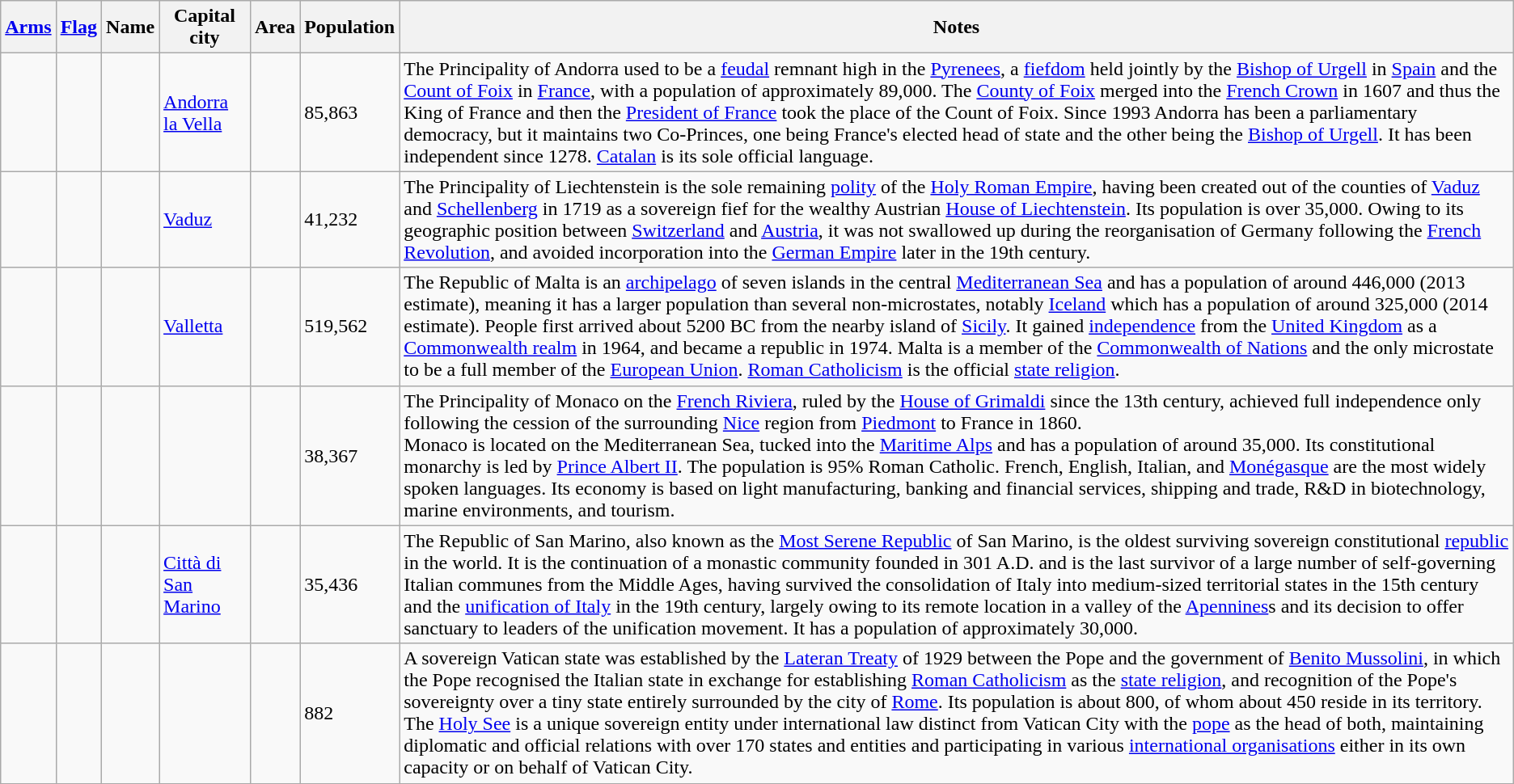<table class="wikitable sortable">
<tr>
<th class="unsortable"><a href='#'>Arms</a></th>
<th class="unsortable"><a href='#'>Flag</a></th>
<th>Name</th>
<th>Capital city</th>
<th data-sort-type="number">Area</th>
<th>Population</th>
<th class="unsortable">Notes</th>
</tr>
<tr>
<td></td>
<td></td>
<td></td>
<td><a href='#'>Andorra la Vella</a></td>
<td></td>
<td>85,863</td>
<td>The Principality of Andorra used to be a <a href='#'>feudal</a> remnant high in the <a href='#'>Pyrenees</a>, a <a href='#'>fiefdom</a> held jointly by the <a href='#'>Bishop of Urgell</a> in <a href='#'>Spain</a> and the <a href='#'>Count of Foix</a> in <a href='#'>France</a>, with a population of approximately 89,000. The <a href='#'>County of Foix</a> merged into the <a href='#'>French Crown</a> in 1607 and thus the King of France and then the <a href='#'>President of France</a> took the place of the Count of Foix. Since 1993 Andorra has been a parliamentary democracy, but it maintains two Co-Princes, one being France's elected head of state and the other being the <a href='#'>Bishop of Urgell</a>. It has been independent since 1278. <a href='#'>Catalan</a> is its sole official language.</td>
</tr>
<tr>
<td></td>
<td></td>
<td></td>
<td><a href='#'>Vaduz</a></td>
<td></td>
<td>41,232</td>
<td>The Principality of Liechtenstein is the sole remaining <a href='#'>polity</a> of the <a href='#'>Holy Roman Empire</a>, having been created out of the counties of <a href='#'>Vaduz</a> and <a href='#'>Schellenberg</a> in 1719 as a sovereign fief for the wealthy Austrian <a href='#'>House of Liechtenstein</a>. Its population is over 35,000. Owing to its geographic position between <a href='#'>Switzerland</a> and <a href='#'>Austria</a>, it was not swallowed up during the reorganisation of Germany following the <a href='#'>French Revolution</a>, and avoided incorporation into the <a href='#'>German Empire</a> later in the 19th century.</td>
</tr>
<tr>
<td></td>
<td></td>
<td></td>
<td><a href='#'>Valletta</a></td>
<td></td>
<td>519,562</td>
<td>The Republic of Malta is an <a href='#'>archipelago</a> of seven islands in the central <a href='#'>Mediterranean Sea</a> and has a population of around 446,000 (2013 estimate), meaning it has a larger population than several non-microstates, notably <a href='#'>Iceland</a> which has a population of around 325,000 (2014 estimate). People first arrived about 5200 BC from the nearby island of <a href='#'>Sicily</a>. It gained <a href='#'>independence</a> from the <a href='#'>United Kingdom</a> as a <a href='#'>Commonwealth realm</a> in 1964, and became a republic in 1974.  Malta is a member of the <a href='#'>Commonwealth of Nations</a> and the only microstate to be a full member of the <a href='#'>European Union</a>. <a href='#'>Roman Catholicism</a> is the official <a href='#'>state religion</a>.</td>
</tr>
<tr>
<td></td>
<td></td>
<td></td>
<td></td>
<td></td>
<td>38,367</td>
<td>The Principality of Monaco on the <a href='#'>French Riviera</a>, ruled by the <a href='#'>House of Grimaldi</a> since the 13th century, achieved full independence only following the cession of the surrounding <a href='#'>Nice</a> region from <a href='#'>Piedmont</a> to France in 1860.<br>Monaco is located on the Mediterranean Sea, tucked into the <a href='#'>Maritime Alps</a> and has a population of around 35,000. Its constitutional monarchy is led by <a href='#'>Prince Albert II</a>. The population is 95% Roman Catholic. French, English, Italian, and <a href='#'>Monégasque</a> are the most widely spoken languages. Its economy is based on light manufacturing, banking and financial services, shipping and trade, R&D in biotechnology, marine environments, and tourism.</td>
</tr>
<tr>
<td></td>
<td></td>
<td></td>
<td><a href='#'>Città di San Marino</a></td>
<td></td>
<td>35,436</td>
<td>The Republic of San Marino, also known as the <a href='#'>Most Serene Republic</a> of San Marino, is the oldest surviving sovereign constitutional <a href='#'>republic</a> in the world. It is the continuation of a monastic community founded in 301 A.D. and is the last survivor of a large number of self-governing Italian communes from the Middle Ages, having survived the consolidation of Italy into medium-sized territorial states in the 15th century and the <a href='#'>unification of Italy</a> in the 19th century, largely owing to its remote location in a valley of the <a href='#'>Apennines</a>s and its decision to offer sanctuary to leaders of the unification movement. It has a population of approximately 30,000.</td>
</tr>
<tr>
<td></td>
<td></td>
<td></td>
<td></td>
<td></td>
<td>882</td>
<td>A sovereign Vatican state was established by the <a href='#'>Lateran Treaty</a> of 1929 between the Pope and the government of <a href='#'>Benito Mussolini</a>, in which the Pope recognised the Italian state in exchange for establishing <a href='#'>Roman Catholicism</a> as the <a href='#'>state religion</a>, and recognition of the Pope's sovereignty over a tiny state entirely surrounded by the city of <a href='#'>Rome</a>. Its population is about 800, of whom about 450 reside in its territory.<br>The <a href='#'>Holy See</a> is a unique sovereign entity under international law distinct from Vatican City with the <a href='#'>pope</a> as the head of both, maintaining diplomatic and official relations with over 170 states and entities and participating in various <a href='#'>international organisations</a> either in its own capacity or on behalf of Vatican City.</td>
</tr>
<tr>
</tr>
</table>
